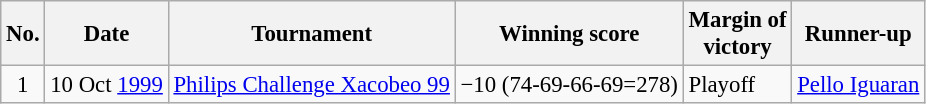<table class="wikitable" style="font-size:95%;">
<tr>
<th>No.</th>
<th>Date</th>
<th>Tournament</th>
<th>Winning score</th>
<th>Margin of<br>victory</th>
<th>Runner-up</th>
</tr>
<tr>
<td align=center>1</td>
<td align=right>10 Oct <a href='#'>1999</a></td>
<td><a href='#'>Philips Challenge Xacobeo 99</a></td>
<td>−10 (74-69-66-69=278)</td>
<td>Playoff</td>
<td> <a href='#'>Pello Iguaran</a></td>
</tr>
</table>
